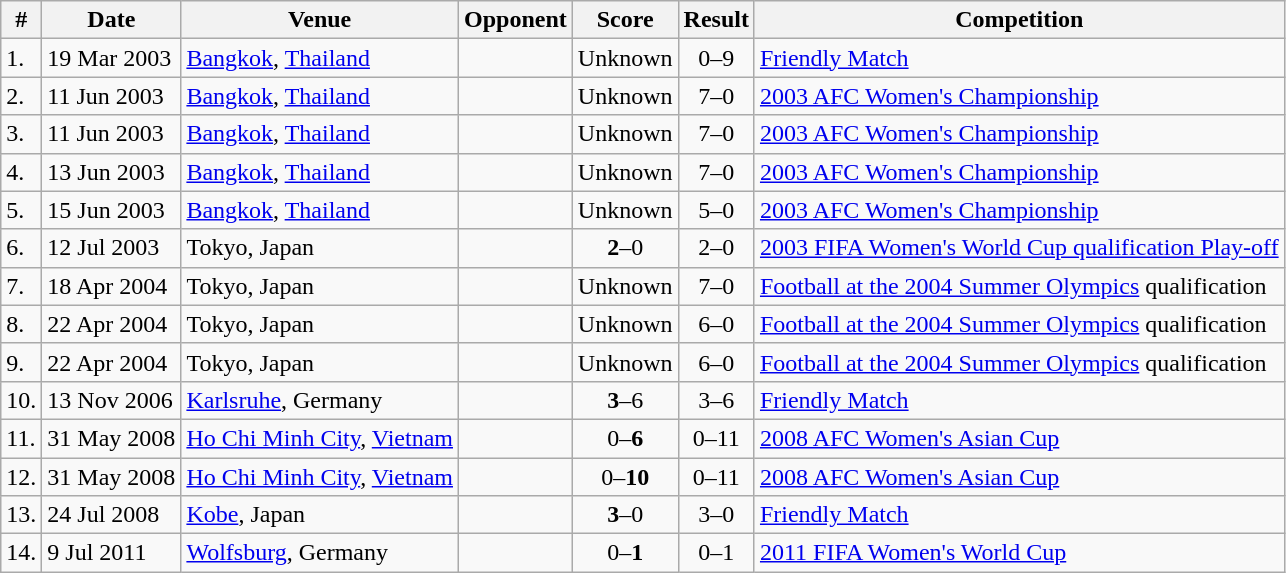<table class="wikitable">
<tr>
<th>#</th>
<th>Date</th>
<th>Venue</th>
<th>Opponent</th>
<th>Score</th>
<th>Result</th>
<th>Competition</th>
</tr>
<tr>
<td>1.</td>
<td>19 Mar 2003</td>
<td><a href='#'>Bangkok</a>, <a href='#'>Thailand</a></td>
<td></td>
<td align=center>Unknown</td>
<td align=center>0–9</td>
<td><a href='#'>Friendly Match</a></td>
</tr>
<tr>
<td>2.</td>
<td>11 Jun 2003</td>
<td><a href='#'>Bangkok</a>, <a href='#'>Thailand</a></td>
<td></td>
<td align=center>Unknown</td>
<td align=center>7–0</td>
<td><a href='#'>2003 AFC Women's Championship</a></td>
</tr>
<tr>
<td>3.</td>
<td>11 Jun 2003</td>
<td><a href='#'>Bangkok</a>, <a href='#'>Thailand</a></td>
<td></td>
<td align=center>Unknown</td>
<td align=center>7–0</td>
<td><a href='#'>2003 AFC Women's Championship</a></td>
</tr>
<tr>
<td>4.</td>
<td>13 Jun 2003</td>
<td><a href='#'>Bangkok</a>, <a href='#'>Thailand</a></td>
<td></td>
<td align=center>Unknown</td>
<td align=center>7–0</td>
<td><a href='#'>2003 AFC Women's Championship</a></td>
</tr>
<tr>
<td>5.</td>
<td>15 Jun 2003</td>
<td><a href='#'>Bangkok</a>, <a href='#'>Thailand</a></td>
<td></td>
<td align=center>Unknown</td>
<td align=center>5–0</td>
<td><a href='#'>2003 AFC Women's Championship</a></td>
</tr>
<tr>
<td>6.</td>
<td>12 Jul 2003</td>
<td>Tokyo, Japan</td>
<td></td>
<td align=center><strong>2</strong>–0</td>
<td align=center>2–0</td>
<td><a href='#'>2003 FIFA Women's World Cup qualification Play-off</a></td>
</tr>
<tr>
<td>7.</td>
<td>18 Apr 2004</td>
<td>Tokyo, Japan</td>
<td></td>
<td align=center>Unknown</td>
<td align=center>7–0</td>
<td><a href='#'>Football at the 2004 Summer Olympics</a> qualification</td>
</tr>
<tr>
<td>8.</td>
<td>22 Apr 2004</td>
<td>Tokyo, Japan</td>
<td></td>
<td align=center>Unknown</td>
<td align=center>6–0</td>
<td><a href='#'>Football at the 2004 Summer Olympics</a> qualification</td>
</tr>
<tr>
<td>9.</td>
<td>22 Apr 2004</td>
<td>Tokyo, Japan</td>
<td></td>
<td align=center>Unknown</td>
<td align=center>6–0</td>
<td><a href='#'>Football at the 2004 Summer Olympics</a> qualification</td>
</tr>
<tr>
<td>10.</td>
<td>13 Nov 2006</td>
<td><a href='#'>Karlsruhe</a>, Germany</td>
<td></td>
<td align=center><strong>3</strong>–6</td>
<td align=center>3–6</td>
<td><a href='#'>Friendly Match</a></td>
</tr>
<tr>
<td>11.</td>
<td>31 May 2008</td>
<td><a href='#'>Ho Chi Minh City</a>, <a href='#'>Vietnam</a></td>
<td></td>
<td align=center>0–<strong>6</strong></td>
<td align=center>0–11</td>
<td><a href='#'>2008 AFC Women's Asian Cup</a></td>
</tr>
<tr>
<td>12.</td>
<td>31 May 2008</td>
<td><a href='#'>Ho Chi Minh City</a>, <a href='#'>Vietnam</a></td>
<td></td>
<td align=center>0–<strong>10</strong></td>
<td align=center>0–11</td>
<td><a href='#'>2008 AFC Women's Asian Cup</a></td>
</tr>
<tr>
<td>13.</td>
<td>24 Jul 2008</td>
<td><a href='#'>Kobe</a>, Japan</td>
<td></td>
<td align=center><strong>3</strong>–0</td>
<td align=center>3–0</td>
<td><a href='#'>Friendly Match</a></td>
</tr>
<tr>
<td>14.</td>
<td>9 Jul 2011</td>
<td><a href='#'>Wolfsburg</a>, Germany</td>
<td></td>
<td align=center>0–<strong>1</strong></td>
<td align=center>0–1</td>
<td><a href='#'>2011 FIFA Women's World Cup</a></td>
</tr>
</table>
